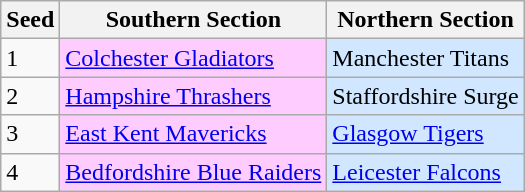<table class="wikitable">
<tr>
<th>Seed</th>
<th>Southern Section</th>
<th>Northern Section</th>
</tr>
<tr>
<td>1</td>
<td bgcolor="#FFCCFF"><a href='#'>Colchester Gladiators</a></td>
<td bgcolor="#D0E7FF">Manchester Titans</td>
</tr>
<tr>
<td>2</td>
<td bgcolor="#FFCCFF"><a href='#'>Hampshire Thrashers</a></td>
<td bgcolor="#D0E7FF">Staffordshire Surge</td>
</tr>
<tr>
<td>3</td>
<td bgcolor="#FFCCFF"><a href='#'>East Kent Mavericks</a></td>
<td bgcolor="#D0E7FF"><a href='#'>Glasgow Tigers</a></td>
</tr>
<tr>
<td>4</td>
<td bgcolor="#FFCCFF"><a href='#'>Bedfordshire Blue Raiders</a></td>
<td bgcolor="#D0E7FF"><a href='#'>Leicester Falcons</a></td>
</tr>
</table>
